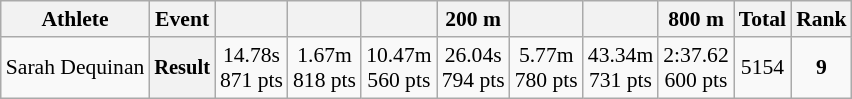<table class=wikitable style="font-size:90%; text-align:center">
<tr>
<th>Athlete</th>
<th>Event</th>
<th></th>
<th></th>
<th></th>
<th>200 m</th>
<th></th>
<th></th>
<th>800 m</th>
<th>Total</th>
<th>Rank</th>
</tr>
<tr>
<td align=left rowspan=2>Sarah Dequinan</td>
<th style=font-size:95%>Result</th>
<td>14.78s<br>871 pts</td>
<td>1.67m<br>818 pts</td>
<td>10.47m<br>560 pts</td>
<td>26.04s<br>794 pts</td>
<td>5.77m<br>780 pts</td>
<td>43.34m<br>731 pts</td>
<td>2:37.62<br>600 pts</td>
<td rowspan=2>5154</td>
<td rowspan=2><strong>9</strong></td>
</tr>
</table>
